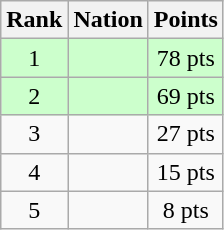<table class="wikitable sortable" style="text-align:center">
<tr>
<th>Rank</th>
<th>Nation</th>
<th>Points</th>
</tr>
<tr style="background-color:#ccffcc">
<td>1</td>
<td align=left></td>
<td>78 pts</td>
</tr>
<tr style="background-color:#ccffcc">
<td>2</td>
<td align=left></td>
<td>69 pts</td>
</tr>
<tr>
<td>3</td>
<td align=left></td>
<td>27 pts</td>
</tr>
<tr>
<td>4</td>
<td align=left></td>
<td>15 pts</td>
</tr>
<tr>
<td>5</td>
<td align=left></td>
<td>8 pts</td>
</tr>
</table>
